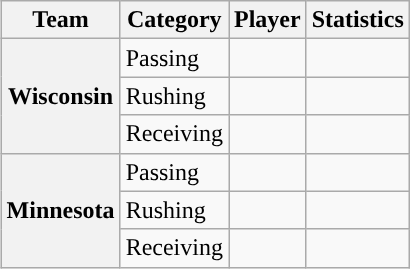<table class="wikitable" style="float:right">
<tr>
<th>Team</th>
<th>Category</th>
<th>Player</th>
<th>Statistics</th>
</tr>
<tr>
<th rowspan=3>Wisconsin</th>
<td>Passing</td>
<td></td>
<td></td>
</tr>
<tr>
<td>Rushing</td>
<td></td>
<td></td>
</tr>
<tr>
<td>Receiving</td>
<td></td>
<td></td>
</tr>
<tr>
<th rowspan=3>Minnesota</th>
<td>Passing</td>
<td></td>
<td></td>
</tr>
<tr>
<td>Rushing</td>
<td></td>
<td></td>
</tr>
<tr>
<td>Receiving</td>
<td></td>
<td></td>
</tr>
</table>
